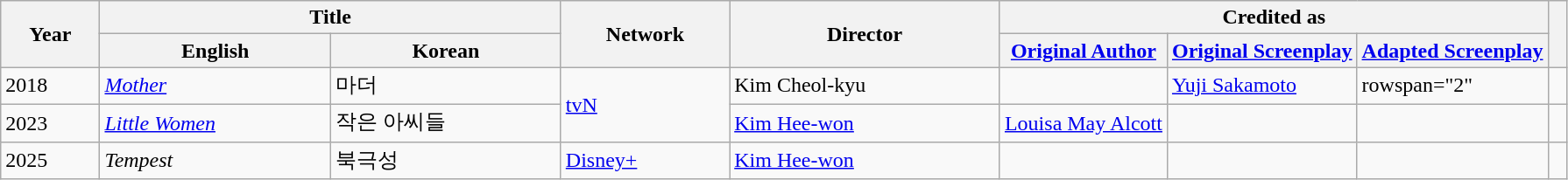<table class="wikitable">
<tr>
<th rowspan="2">Year</th>
<th colspan="2">Title</th>
<th rowspan="2">Network</th>
<th rowspan="2">Director</th>
<th colspan="3" width="35%">Credited as</th>
<th rowspan="2" class="unsortable"></th>
</tr>
<tr>
<th>English</th>
<th>Korean</th>
<th class="unsortable"><a href='#'>Original Author</a></th>
<th class="unsortable"><a href='#'>Original Screenplay</a></th>
<th class="unsortable"><a href='#'>Adapted Screenplay</a></th>
</tr>
<tr>
<td>2018</td>
<td><em><a href='#'>Mother</a></em></td>
<td>마더</td>
<td rowspan="2"><a href='#'>tvN</a></td>
<td>Kim Cheol-kyu</td>
<td></td>
<td><a href='#'>Yuji Sakamoto</a></td>
<td>rowspan="2" </td>
<td><br></td>
</tr>
<tr>
<td>2023</td>
<td><em><a href='#'>Little Women</a></em></td>
<td>작은 아씨들</td>
<td><a href='#'>Kim Hee-won</a></td>
<td><a href='#'>Louisa May Alcott</a></td>
<td></td>
<td></td>
</tr>
<tr>
<td>2025</td>
<td><em>Tempest</em></td>
<td>북극성</td>
<td><a href='#'>Disney+</a></td>
<td><a href='#'>Kim Hee-won</a></td>
<td></td>
<td></td>
<td></td>
<td></td>
</tr>
</table>
